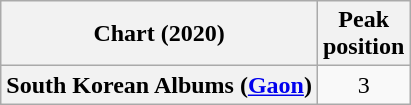<table class="wikitable plainrowheaders" style="text-align:center">
<tr>
<th scope="col">Chart (2020)</th>
<th scope="col">Peak<br>position</th>
</tr>
<tr>
<th scope="row">South Korean Albums (<a href='#'>Gaon</a>)</th>
<td>3</td>
</tr>
</table>
